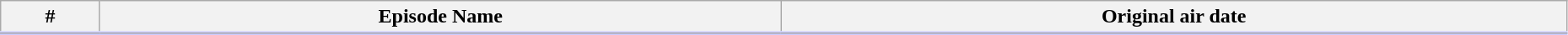<table class="wikitable" width="98%" style="background:#FFF;">
<tr style="border-bottom:3px solid #CCF">
<th>#</th>
<th>Episode Name</th>
<th>Original air date</th>
</tr>
<tr>
</tr>
</table>
